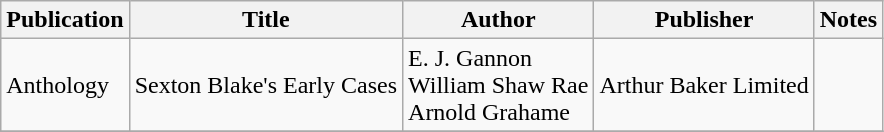<table class="wikitable">
<tr>
<th>Publication</th>
<th>Title</th>
<th>Author</th>
<th>Publisher</th>
<th>Notes</th>
</tr>
<tr>
<td>Anthology</td>
<td>Sexton Blake's Early Cases</td>
<td>E. J. Gannon<br>William Shaw Rae<br>Arnold Grahame</td>
<td>Arthur Baker Limited</td>
<td></td>
</tr>
<tr>
</tr>
</table>
